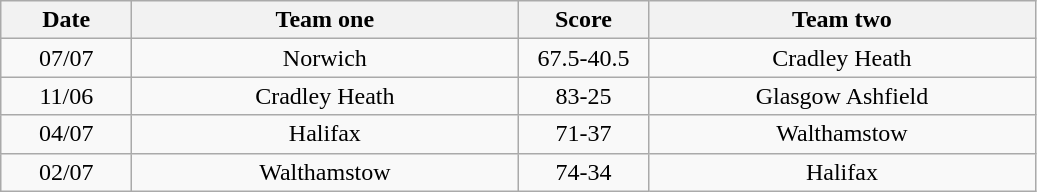<table class="wikitable" style="text-align: center">
<tr>
<th width=80>Date</th>
<th width=250>Team one</th>
<th width=80>Score</th>
<th width=250>Team two</th>
</tr>
<tr>
<td>07/07</td>
<td>Norwich</td>
<td>67.5-40.5</td>
<td>Cradley Heath</td>
</tr>
<tr>
<td>11/06</td>
<td>Cradley Heath</td>
<td>83-25</td>
<td>Glasgow Ashfield</td>
</tr>
<tr>
<td>04/07</td>
<td>Halifax</td>
<td>71-37</td>
<td>Walthamstow</td>
</tr>
<tr>
<td>02/07</td>
<td>Walthamstow</td>
<td>74-34</td>
<td>Halifax</td>
</tr>
</table>
